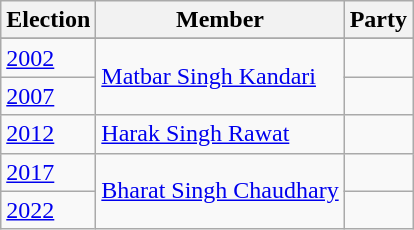<table class="wikitable sortable">
<tr>
<th>Election</th>
<th>Member</th>
<th colspan=2>Party</th>
</tr>
<tr>
</tr>
<tr>
<td><a href='#'>2002</a></td>
<td rowspan=2><a href='#'>Matbar Singh Kandari</a></td>
<td></td>
</tr>
<tr>
<td><a href='#'>2007</a></td>
</tr>
<tr>
<td><a href='#'>2012</a></td>
<td><a href='#'>Harak Singh Rawat</a></td>
<td></td>
</tr>
<tr>
<td><a href='#'>2017</a></td>
<td rowspan=2><a href='#'>Bharat Singh Chaudhary</a></td>
<td></td>
</tr>
<tr>
<td><a href='#'>2022</a></td>
</tr>
</table>
